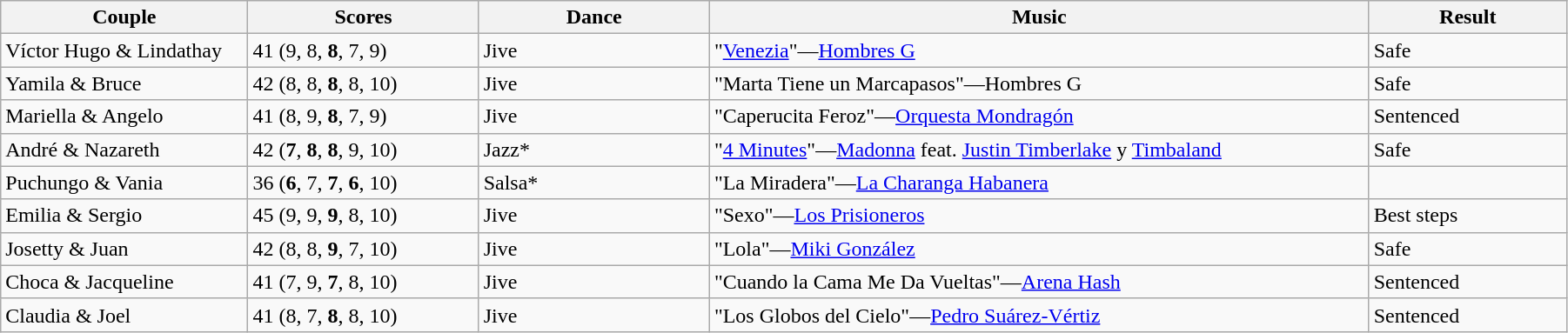<table class="wikitable sortable" style="width:95%; white-space:nowrap">
<tr>
<th style="width:15%;">Couple</th>
<th style="width:14%;">Scores</th>
<th style="width:14%;">Dance</th>
<th style="width:40%;">Music</th>
<th style="width:12%;">Result</th>
</tr>
<tr>
<td>Víctor Hugo & Lindathay</td>
<td>41 (9, 8, <strong>8</strong>, 7, 9)</td>
<td>Jive</td>
<td>"<a href='#'>Venezia</a>"—<a href='#'>Hombres G</a></td>
<td>Safe</td>
</tr>
<tr>
<td>Yamila & Bruce</td>
<td>42 (8, 8, <strong>8</strong>, 8, 10)</td>
<td>Jive</td>
<td>"Marta Tiene un Marcapasos"—Hombres G</td>
<td>Safe</td>
</tr>
<tr>
<td>Mariella & Angelo</td>
<td>41 (8, 9, <strong>8</strong>, 7, 9)</td>
<td>Jive</td>
<td>"Caperucita Feroz"—<a href='#'>Orquesta Mondragón</a></td>
<td>Sentenced</td>
</tr>
<tr>
<td>André & Nazareth</td>
<td>42 (<strong>7</strong>, <strong>8</strong>, <strong>8</strong>, 9, 10)</td>
<td>Jazz*</td>
<td>"<a href='#'>4 Minutes</a>"—<a href='#'>Madonna</a> feat. <a href='#'>Justin Timberlake</a> y <a href='#'>Timbaland</a></td>
<td>Safe</td>
</tr>
<tr>
<td>Puchungo & Vania</td>
<td>36 (<strong>6</strong>, 7, <strong>7</strong>, <strong>6</strong>, 10)</td>
<td>Salsa*</td>
<td>"La Miradera"—<a href='#'>La Charanga Habanera</a></td>
<td></td>
</tr>
<tr>
<td>Emilia & Sergio</td>
<td>45 (9, 9, <strong>9</strong>, 8, 10)</td>
<td>Jive</td>
<td>"Sexo"—<a href='#'>Los Prisioneros</a></td>
<td>Best steps</td>
</tr>
<tr>
<td>Josetty & Juan</td>
<td>42 (8, 8, <strong>9</strong>, 7, 10)</td>
<td>Jive</td>
<td>"Lola"—<a href='#'>Miki González</a></td>
<td>Safe</td>
</tr>
<tr>
<td>Choca & Jacqueline</td>
<td>41 (7, 9, <strong>7</strong>, 8, 10)</td>
<td>Jive</td>
<td>"Cuando la Cama Me Da Vueltas"—<a href='#'>Arena Hash</a></td>
<td>Sentenced</td>
</tr>
<tr>
<td>Claudia & Joel</td>
<td>41 (8, 7, <strong>8</strong>, 8, 10)</td>
<td>Jive</td>
<td>"Los Globos del Cielo"—<a href='#'>Pedro Suárez-Vértiz</a></td>
<td>Sentenced</td>
</tr>
</table>
